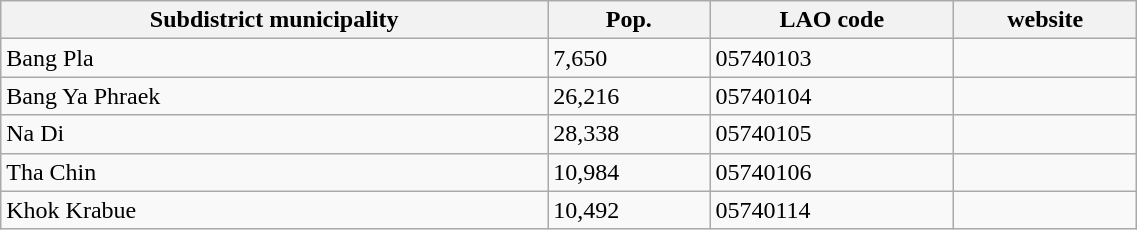<table class="wikitable" style="width:60%;">
<tr>
<th>Subdistrict municipality</th>
<th>Pop.</th>
<th>LAO code</th>
<th>website</th>
</tr>
<tr>
<td>Bang Pla</td>
<td>7,650</td>
<td>05740103</td>
<td></td>
</tr>
<tr>
<td>Bang Ya Phraek</td>
<td>26,216</td>
<td>05740104</td>
<td></td>
</tr>
<tr>
<td>Na Di</td>
<td>28,338</td>
<td>05740105</td>
<td></td>
</tr>
<tr>
<td>Tha Chin</td>
<td>10,984</td>
<td>05740106</td>
<td></td>
</tr>
<tr>
<td>Khok Krabue</td>
<td>10,492</td>
<td>05740114</td>
<td></td>
</tr>
</table>
